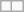<table class="wikitable">
<tr style="vertical-align:top;">
<td></td>
<td></td>
</tr>
</table>
